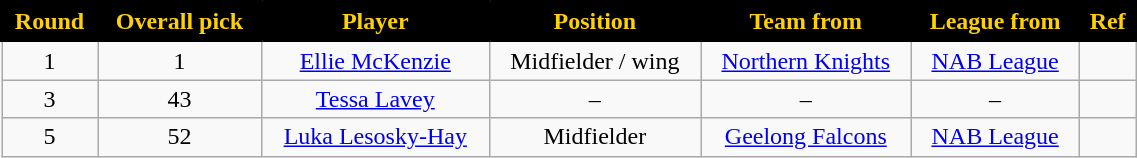<table class="wikitable" style="text-align:center; font-size:100%; width:60%;">
<tr>
<th style="background:black; color:#FED102; border: solid black 2px;">Round</th>
<th style="background:black; color:#FED102; border: solid black 2px;">Overall pick</th>
<th style="background:black; color:#FED102; border: solid black 2px;">Player</th>
<th style="background:black; color:#FED102; border: solid black 2px;">Position</th>
<th style="background:black; color:#FED102; border: solid black 2px;">Team from</th>
<th style="background:black; color:#FED102; border: solid black 2px;">League from</th>
<th style="background:black; color:#FED102; border: solid black 2px;">Ref</th>
</tr>
<tr>
<td>1</td>
<td>1</td>
<td><a href='#'>Ellie McKenzie</a></td>
<td>Midfielder / wing</td>
<td><a href='#'>Northern Knights</a></td>
<td><a href='#'>NAB League</a></td>
<td></td>
</tr>
<tr>
<td>3</td>
<td>43</td>
<td><a href='#'>Tessa Lavey</a></td>
<td>–</td>
<td>–</td>
<td>–</td>
<td></td>
</tr>
<tr>
<td>5</td>
<td>52</td>
<td><a href='#'>Luka Lesosky-Hay</a></td>
<td>Midfielder</td>
<td><a href='#'>Geelong Falcons</a></td>
<td><a href='#'>NAB League</a></td>
<td></td>
</tr>
</table>
